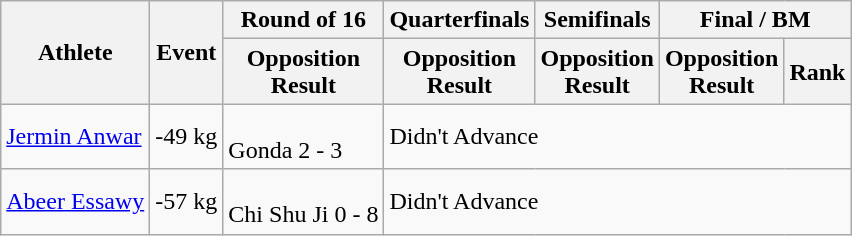<table class="wikitable">
<tr>
<th rowspan="2">Athlete</th>
<th rowspan="2">Event</th>
<th>Round of 16</th>
<th>Quarterfinals</th>
<th>Semifinals</th>
<th colspan="2">Final / <abbr>BM</abbr></th>
</tr>
<tr>
<th>Opposition<br>Result</th>
<th>Opposition<br>Result</th>
<th>Opposition<br>Result</th>
<th>Opposition<br>Result</th>
<th>Rank</th>
</tr>
<tr>
<td><a href='#'>Jermin Anwar</a></td>
<td>-49 kg</td>
<td><br>Gonda
2 - 3</td>
<td colspan="4">Didn't Advance</td>
</tr>
<tr>
<td><a href='#'>Abeer Essawy</a></td>
<td>-57 kg</td>
<td><br>Chi Shu Ji
0 - 8</td>
<td colspan="4">Didn't Advance</td>
</tr>
</table>
